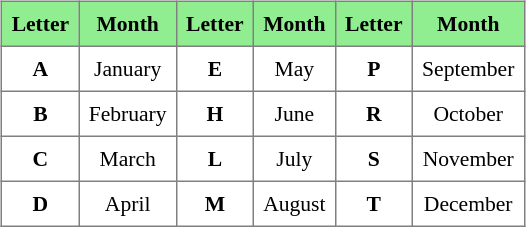<table width=100%>
<tr>
<td width=50% valign="top"><br><table align=center style="font-size: 90%; border-collapse:collapse" border=1 cellspacing=2 cellpadding=6>
<tr align=center bgcolor=lightgreen>
<td><strong>Letter</strong></td>
<td><strong>Month</strong></td>
<td><strong>Letter</strong></td>
<td><strong>Month</strong></td>
<td><strong>Letter</strong></td>
<td><strong>Month</strong></td>
</tr>
<tr align=center>
<td><strong>A</strong></td>
<td>January</td>
<td><strong>E</strong></td>
<td>May</td>
<td><strong>P</strong></td>
<td>September</td>
</tr>
<tr align=center>
<td><strong>B</strong></td>
<td>February</td>
<td><strong>H</strong></td>
<td>June</td>
<td><strong>R</strong></td>
<td>October</td>
</tr>
<tr align=center>
<td><strong>C</strong></td>
<td>March</td>
<td><strong>L</strong></td>
<td>July</td>
<td><strong>S</strong></td>
<td>November</td>
</tr>
<tr align=center>
<td><strong>D</strong></td>
<td>April</td>
<td><strong>M</strong></td>
<td>August</td>
<td><strong>T</strong></td>
<td>December</td>
</tr>
</table>
</td>
</tr>
</table>
